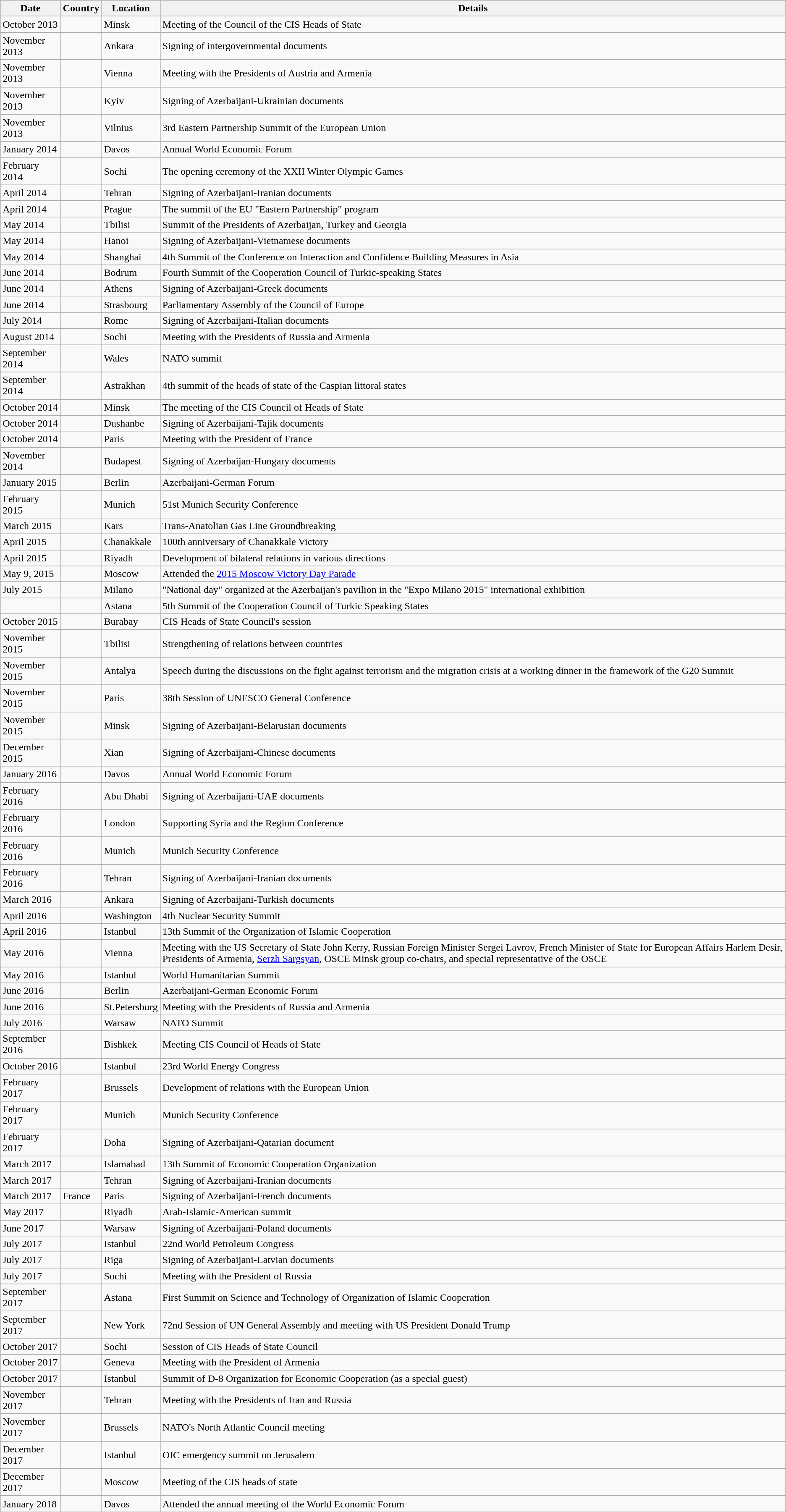<table class="wikitable">
<tr>
<th>Date</th>
<th>Country</th>
<th>Location</th>
<th>Details</th>
</tr>
<tr>
<td>October 2013</td>
<td></td>
<td>Minsk</td>
<td>Meeting of the Council of the CIS Heads of State</td>
</tr>
<tr>
<td>November 2013</td>
<td></td>
<td>Ankara</td>
<td>Signing of intergovernmental documents</td>
</tr>
<tr>
<td>November 2013</td>
<td></td>
<td>Vienna</td>
<td>Meeting with the Presidents of Austria and Armenia</td>
</tr>
<tr>
<td>November 2013</td>
<td></td>
<td>Kyiv</td>
<td>Signing  of Azerbaijani-Ukrainian documents</td>
</tr>
<tr>
<td>November 2013</td>
<td></td>
<td>Vilnius</td>
<td>3rd Eastern Partnership Summit of the European Union</td>
</tr>
<tr>
<td>January 2014</td>
<td></td>
<td>Davos</td>
<td>Annual World Economic Forum</td>
</tr>
<tr>
<td>February 2014</td>
<td></td>
<td>Sochi</td>
<td>The opening ceremony of the XXII Winter Olympic Games</td>
</tr>
<tr>
<td>April 2014</td>
<td></td>
<td>Tehran</td>
<td>Signing of Azerbaijani-Iranian documents</td>
</tr>
<tr>
<td>April 2014</td>
<td></td>
<td>Prague</td>
<td>The summit of the EU "Eastern Partnership" program</td>
</tr>
<tr>
<td>May 2014</td>
<td></td>
<td>Tbilisi</td>
<td>Summit of the Presidents of Azerbaijan, Turkey and Georgia</td>
</tr>
<tr>
<td>May 2014</td>
<td></td>
<td>Hanoi</td>
<td>Signing of Azerbaijani-Vietnamese documents</td>
</tr>
<tr>
<td>May 2014</td>
<td></td>
<td>Shanghai</td>
<td>4th Summit of the Conference on Interaction and Confidence Building Measures in Asia</td>
</tr>
<tr>
<td>June 2014</td>
<td></td>
<td>Bodrum</td>
<td>Fourth Summit of the Cooperation Council of Turkic-speaking States</td>
</tr>
<tr>
<td>June 2014</td>
<td></td>
<td>Athens</td>
<td>Signing of Azerbaijani-Greek documents</td>
</tr>
<tr>
<td>June 2014</td>
<td></td>
<td>Strasbourg</td>
<td>Parliamentary Assembly of the Council of Europe</td>
</tr>
<tr>
<td>July 2014</td>
<td></td>
<td>Rome</td>
<td>Signing of Azerbaijani-Italian documents</td>
</tr>
<tr>
<td>August 2014</td>
<td></td>
<td>Sochi</td>
<td>Meeting with the Presidents of Russia and Armenia</td>
</tr>
<tr>
<td>September 2014</td>
<td></td>
<td>Wales</td>
<td>NATO summit</td>
</tr>
<tr>
<td>September 2014</td>
<td></td>
<td>Astrakhan</td>
<td>4th summit of the heads of state of the Caspian littoral states</td>
</tr>
<tr>
<td>October 2014</td>
<td></td>
<td>Minsk</td>
<td>The meeting of the CIS Council of Heads of State</td>
</tr>
<tr>
<td>October 2014</td>
<td></td>
<td>Dushanbe</td>
<td>Signing of Azerbaijani-Tajik documents</td>
</tr>
<tr>
<td>October 2014</td>
<td></td>
<td>Paris</td>
<td>Meeting with the President of France</td>
</tr>
<tr>
<td>November 2014</td>
<td></td>
<td>Budapest</td>
<td>Signing of Azerbaijan-Hungary documents</td>
</tr>
<tr>
<td>January 2015</td>
<td></td>
<td>Berlin</td>
<td>Azerbaijani-German Forum</td>
</tr>
<tr>
<td>February 2015</td>
<td></td>
<td>Munich</td>
<td>51st Munich Security Conference</td>
</tr>
<tr>
<td>March 2015</td>
<td></td>
<td>Kars</td>
<td>Trans-Anatolian Gas Line Groundbreaking</td>
</tr>
<tr>
<td>April 2015</td>
<td></td>
<td>Chanakkale</td>
<td>100th anniversary of Chanakkale Victory</td>
</tr>
<tr>
<td>April 2015</td>
<td></td>
<td>Riyadh</td>
<td>Development of bilateral relations in various directions</td>
</tr>
<tr>
<td>May 9, 2015</td>
<td></td>
<td>Moscow</td>
<td>Attended the <a href='#'>2015 Moscow Victory Day Parade</a></td>
</tr>
<tr>
<td>July 2015</td>
<td></td>
<td>Milano</td>
<td>"National day" organized at the Azerbaijan's pavilion in the "Expo Milano 2015" international exhibition</td>
</tr>
<tr>
<td></td>
<td></td>
<td>Astana</td>
<td>5th Summit of the Cooperation Council of Turkic Speaking States</td>
</tr>
<tr>
<td>October 2015</td>
<td></td>
<td>Burabay</td>
<td>CIS Heads of State Council's session</td>
</tr>
<tr>
<td>November 2015</td>
<td></td>
<td>Tbilisi</td>
<td>Strengthening of relations between countries</td>
</tr>
<tr>
<td>November 2015</td>
<td></td>
<td>Antalya</td>
<td>Speech during the discussions on the fight against terrorism and the migration crisis at a working dinner in the framework of the G20 Summit</td>
</tr>
<tr>
<td>November 2015</td>
<td></td>
<td>Paris</td>
<td>38th Session of UNESCO General Conference</td>
</tr>
<tr>
<td>November 2015</td>
<td></td>
<td>Minsk</td>
<td>Signing of Azerbaijani-Belarusian documents</td>
</tr>
<tr>
<td>December 2015</td>
<td></td>
<td>Xian</td>
<td>Signing of Azerbaijani-Chinese documents</td>
</tr>
<tr>
<td>January 2016</td>
<td></td>
<td>Davos</td>
<td>Annual World Economic Forum</td>
</tr>
<tr>
<td>February 2016</td>
<td></td>
<td>Abu Dhabi</td>
<td>Signing of Azerbaijani-UAE documents</td>
</tr>
<tr>
<td>February 2016</td>
<td></td>
<td>London</td>
<td>Supporting Syria and the Region Conference</td>
</tr>
<tr>
<td>February 2016</td>
<td></td>
<td>Munich</td>
<td>Munich Security Conference</td>
</tr>
<tr>
<td>February 2016</td>
<td></td>
<td>Tehran</td>
<td>Signing of Azerbaijani-Iranian documents</td>
</tr>
<tr>
<td>March 2016</td>
<td></td>
<td>Ankara</td>
<td>Signing of Azerbaijani-Turkish documents</td>
</tr>
<tr>
<td>April 2016</td>
<td></td>
<td>Washington</td>
<td>4th Nuclear Security Summit</td>
</tr>
<tr>
<td>April 2016</td>
<td></td>
<td>Istanbul</td>
<td>13th Summit of the Organization of Islamic Cooperation</td>
</tr>
<tr>
<td>May 2016</td>
<td></td>
<td>Vienna</td>
<td>Meeting with the US Secretary of State John Kerry, Russian Foreign Minister Sergei Lavrov, French Minister of State for European Affairs Harlem Desir, Presidents of Armenia, <a href='#'>Serzh Sargsyan</a>, OSCE Minsk group co-chairs, and special representative of the OSCE</td>
</tr>
<tr>
<td>May 2016</td>
<td></td>
<td>Istanbul</td>
<td>World Humanitarian Summit</td>
</tr>
<tr>
<td>June 2016</td>
<td></td>
<td>Berlin</td>
<td>Azerbaijani-German Economic Forum</td>
</tr>
<tr>
<td>June 2016</td>
<td></td>
<td>St.Petersburg</td>
<td>Meeting with the Presidents of Russia and Armenia</td>
</tr>
<tr>
<td>July 2016</td>
<td></td>
<td>Warsaw</td>
<td>NATO Summit</td>
</tr>
<tr>
<td>September 2016</td>
<td></td>
<td>Bishkek</td>
<td>Meeting CIS Council of Heads of State</td>
</tr>
<tr>
<td>October 2016</td>
<td></td>
<td>Istanbul</td>
<td>23rd World Energy Congress</td>
</tr>
<tr>
<td>February 2017</td>
<td></td>
<td>Brussels</td>
<td>Development of relations with the European Union</td>
</tr>
<tr>
<td>February 2017</td>
<td></td>
<td>Munich</td>
<td>Munich Security Conference</td>
</tr>
<tr>
<td>February 2017</td>
<td></td>
<td>Doha</td>
<td>Signing of Azerbaijani-Qatarian document</td>
</tr>
<tr>
<td>March 2017</td>
<td></td>
<td>Islamabad</td>
<td>13th Summit of Economic Cooperation Organization</td>
</tr>
<tr>
<td>March 2017</td>
<td></td>
<td>Tehran</td>
<td>Signing of Azerbaijani-Iranian documents</td>
</tr>
<tr>
<td>March 2017</td>
<td> France</td>
<td>Paris</td>
<td>Signing of Azerbaijani-French documents</td>
</tr>
<tr>
<td>May 2017</td>
<td></td>
<td>Riyadh</td>
<td>Arab-Islamic-American summit</td>
</tr>
<tr>
<td>June 2017</td>
<td></td>
<td>Warsaw</td>
<td>Signing of Azerbaijani-Poland documents</td>
</tr>
<tr>
<td>July 2017</td>
<td></td>
<td>Istanbul</td>
<td>22nd World Petroleum Congress</td>
</tr>
<tr>
<td>July 2017</td>
<td></td>
<td>Riga</td>
<td>Signing of Azerbaijani-Latvian documents</td>
</tr>
<tr>
<td>July 2017</td>
<td></td>
<td>Sochi</td>
<td>Meeting with the President of Russia</td>
</tr>
<tr>
<td>September 2017</td>
<td></td>
<td>Astana</td>
<td>First Summit on Science and Technology of Organization of Islamic Cooperation</td>
</tr>
<tr>
<td>September 2017</td>
<td></td>
<td>New York</td>
<td>72nd Session of UN General Assembly and meeting with US President Donald Trump</td>
</tr>
<tr>
<td>October 2017</td>
<td></td>
<td>Sochi</td>
<td>Session of CIS Heads of State Council</td>
</tr>
<tr>
<td>October 2017</td>
<td></td>
<td>Geneva</td>
<td>Meeting with the President of Armenia</td>
</tr>
<tr>
<td>October 2017</td>
<td></td>
<td>Istanbul</td>
<td>Summit of D-8 Organization for Economic Cooperation (as a special guest)</td>
</tr>
<tr>
<td>November 2017</td>
<td></td>
<td>Tehran</td>
<td>Meeting with the Presidents of Iran and Russia</td>
</tr>
<tr>
<td>November 2017</td>
<td></td>
<td>Brussels</td>
<td>NATO's North Atlantic Council meeting</td>
</tr>
<tr>
<td>December 2017</td>
<td></td>
<td>Istanbul</td>
<td>OIC emergency summit on Jerusalem</td>
</tr>
<tr>
<td>December 2017</td>
<td></td>
<td>Moscow</td>
<td>Meeting of the CIS heads of state</td>
</tr>
<tr>
<td>January 2018</td>
<td></td>
<td>Davos</td>
<td>Attended the annual meeting of the World Economic Forum</td>
</tr>
</table>
